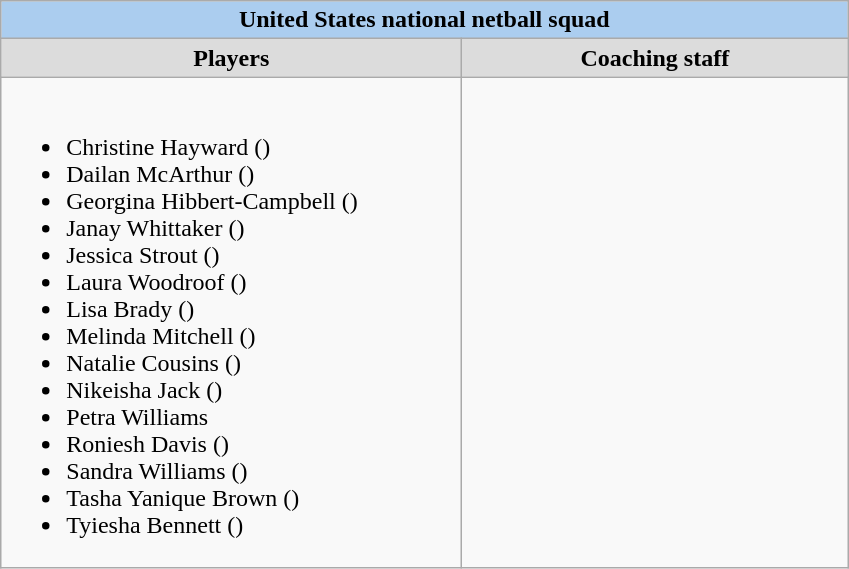<table class=wikitable>
<tr>
<td colspan=2 align=center bgcolor=#ABCDEF><strong>United States national netball squad</strong></td>
</tr>
<tr align=center>
<td width=300 bgcolor=gainsboro><strong>Players</strong></td>
<td width=250 bgcolor=gainsboro><strong>Coaching staff</strong></td>
</tr>
<tr>
<td><br><ul><li>Christine Hayward ()</li><li>Dailan McArthur ()</li><li>Georgina Hibbert-Campbell ()</li><li>Janay Whittaker ()</li><li>Jessica Strout ()</li><li>Laura Woodroof ()</li><li>Lisa Brady ()</li><li>Melinda Mitchell ()</li><li>Natalie Cousins ()</li><li>Nikeisha Jack ()</li><li>Petra Williams</li><li>Roniesh Davis ()</li><li>Sandra Williams ()</li><li>Tasha Yanique Brown ()</li><li>Tyiesha Bennett ()</li></ul></td>
<td valign=top><br><br></td>
</tr>
</table>
